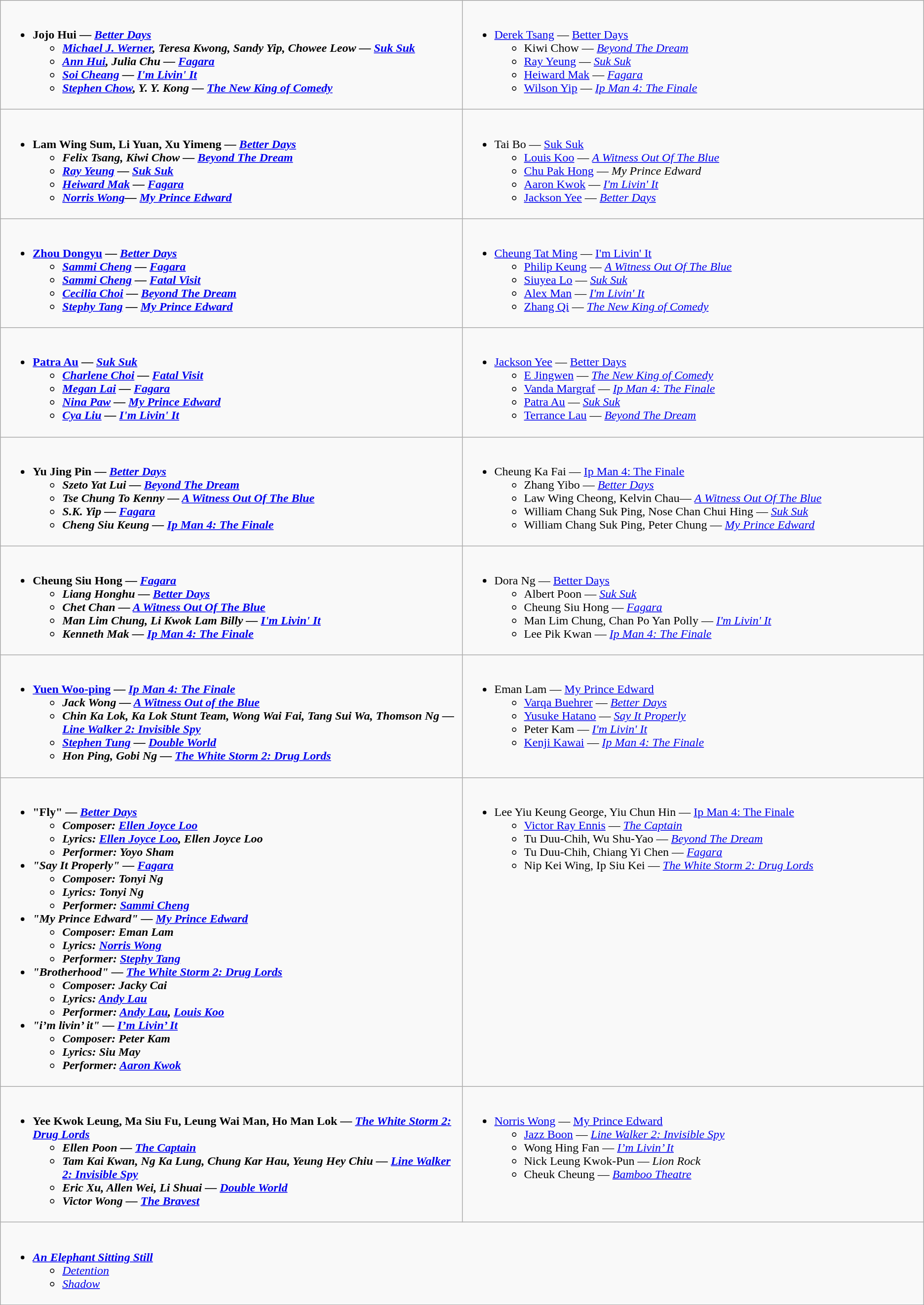<table class=wikitable>
<tr>
<td valign="top" width="50%"><br><ul><li><strong> Jojo Hui — <em><a href='#'>Better Days</a><strong><em> <ul><li><a href='#'>Michael J. Werner</a>, Teresa Kwong, Sandy Yip, Chowee Leow  — </em><a href='#'>Suk Suk</a><em></li><li><a href='#'>Ann Hui</a>, Julia Chu — </em><a href='#'>Fagara</a><em></li><li><a href='#'>Soi Cheang</a>  — </em><a href='#'>I'm Livin' It</a><em></li><li><a href='#'>Stephen Chow</a>, Y. Y. Kong   — </em><a href='#'>The New King of Comedy</a><em></li></ul></li></ul></td>
<td valign="top" width="50%"><br><ul><li></strong><a href='#'>Derek Tsang</a> — </em><a href='#'>Better Days</a></em></strong> <ul><li>Kiwi Chow — <em><a href='#'>Beyond The Dream</a></em></li><li><a href='#'>Ray Yeung</a> — <em><a href='#'>Suk Suk</a></em></li><li><a href='#'>Heiward Mak</a> — <em><a href='#'>Fagara</a></em></li><li><a href='#'>Wilson Yip</a> — <em><a href='#'>Ip Man 4: The Finale</a></em></li></ul></li></ul></td>
</tr>
<tr>
<td valign="top" width="50%"><br><ul><li><strong>Lam Wing Sum, Li Yuan, Xu Yimeng  — <em><a href='#'>Better Days</a><strong><em> <ul><li>Felix Tsang, Kiwi Chow — </em><a href='#'>Beyond The Dream</a><em></li><li><a href='#'>Ray Yeung</a>  — </em><a href='#'>Suk Suk</a><em></li><li><a href='#'>Heiward Mak</a> — </em><a href='#'>Fagara</a><em></li><li><a href='#'>Norris Wong</a>— </em><a href='#'>My Prince Edward</a><em></li></ul></li></ul></td>
<td valign="top" width="50%"><br><ul><li></strong>Tai Bo — </em><a href='#'>Suk Suk</a></em></strong> <ul><li><a href='#'>Louis Koo</a> — <em><a href='#'>A Witness Out Of The Blue</a></em></li><li><a href='#'>Chu Pak Hong</a> — <em>My Prince Edward</em></li><li><a href='#'>Aaron Kwok</a> — <em><a href='#'>I'm Livin' It</a></em></li><li><a href='#'>Jackson Yee</a> — <em><a href='#'>Better Days</a></em></li></ul></li></ul></td>
</tr>
<tr>
<td valign="top" width="50%"><br><ul><li><strong><a href='#'>Zhou Dongyu</a> — <em><a href='#'>Better Days</a><strong><em> <ul><li><a href='#'>Sammi Cheng</a> — </em><a href='#'>Fagara</a><em></li><li><a href='#'>Sammi Cheng</a> — </em><a href='#'>Fatal Visit</a><em></li><li><a href='#'>Cecilia Choi</a> — </em><a href='#'>Beyond The Dream</a><em></li><li><a href='#'>Stephy Tang</a> — </em><a href='#'>My Prince Edward</a><em></li></ul></li></ul></td>
<td valign="top" width="50%"><br><ul><li></strong><a href='#'>Cheung Tat Ming</a> — </em><a href='#'>I'm Livin' It</a></em></strong> <ul><li><a href='#'>Philip Keung</a> — <em><a href='#'>A Witness Out Of The Blue</a></em></li><li><a href='#'>Siuyea Lo</a> — <em><a href='#'>Suk Suk</a></em></li><li><a href='#'>Alex Man</a> — <em><a href='#'>I'm Livin' It</a></em></li><li><a href='#'>Zhang Qi</a> — <em><a href='#'>The New King of Comedy</a></em></li></ul></li></ul></td>
</tr>
<tr>
<td valign="top" width="50%"><br><ul><li><strong><a href='#'>Patra Au</a> — <em><a href='#'>Suk Suk</a><strong><em> <ul><li><a href='#'>Charlene Choi</a> — </em><a href='#'>Fatal Visit</a><em></li><li><a href='#'>Megan Lai</a> — </em><a href='#'>Fagara</a><em></li><li><a href='#'>Nina Paw</a> — </em><a href='#'>My Prince Edward</a><em></li><li><a href='#'>Cya Liu</a> — </em><a href='#'>I'm Livin' It</a><em></li></ul></li></ul></td>
<td valign="top" width="50%"><br><ul><li></strong><a href='#'>Jackson Yee</a> — </em><a href='#'>Better Days</a></em></strong> <ul><li><a href='#'>E Jingwen</a> — <em><a href='#'>The New King of Comedy</a></em></li><li><a href='#'>Vanda Margraf</a> — <em><a href='#'>Ip Man 4: The Finale</a></em></li><li><a href='#'>Patra Au</a> — <em><a href='#'>Suk Suk</a></em></li><li><a href='#'>Terrance Lau</a> — <em><a href='#'>Beyond The Dream</a></em></li></ul></li></ul></td>
</tr>
<tr>
<td valign="top" width="50%"><br><ul><li><strong>Yu Jing Pin —  <em><a href='#'>Better Days</a><strong><em> <ul><li>Szeto Yat Lui — </em><a href='#'>Beyond The Dream</a><em></li><li>Tse Chung To Kenny — </em><a href='#'>A Witness Out Of The Blue</a><em></li><li>S.K. Yip  — </em><a href='#'>Fagara</a><em></li><li>Cheng Siu Keung —  </em><a href='#'>Ip Man 4: The Finale</a><em></li></ul></li></ul></td>
<td valign="top" width="50%"><br><ul><li></strong>Cheung Ka Fai — </em><a href='#'>Ip Man 4: The Finale</a></em></strong> <ul><li>Zhang Yibo — <em><a href='#'>Better Days</a></em></li><li>Law Wing Cheong, Kelvin Chau— <em><a href='#'>A Witness Out Of The Blue</a></em></li><li>William Chang Suk Ping, Nose Chan Chui Hing — <em><a href='#'>Suk Suk</a></em></li><li>William Chang Suk Ping, Peter Chung — <em><a href='#'>My Prince Edward</a></em></li></ul></li></ul></td>
</tr>
<tr>
<td valign="top" width="50%"><br><ul><li><strong>Cheung Siu Hong  — <em><a href='#'>Fagara</a><strong><em> <ul><li>Liang Honghu — </em><a href='#'>Better Days</a><em></li><li>Chet Chan — </em><a href='#'>A Witness Out Of The Blue</a><em></li><li>Man Lim Chung, Li Kwok Lam Billy — </em><a href='#'>I'm Livin' It</a><em></li><li>Kenneth Mak — </em><a href='#'>Ip Man 4: The Finale</a><em></li></ul></li></ul></td>
<td valign="top" width="50%"><br><ul><li></strong>Dora Ng — </em><a href='#'>Better Days</a></em></strong> <ul><li>Albert Poon — <em><a href='#'>Suk Suk</a></em></li><li>Cheung Siu Hong — <em><a href='#'>Fagara</a></em></li><li>Man Lim Chung, Chan Po Yan Polly — <em><a href='#'>I'm Livin' It</a></em></li><li>Lee Pik Kwan — <em><a href='#'>Ip Man 4: The Finale</a></em></li></ul></li></ul></td>
</tr>
<tr>
<td valign="top" width="50%"><br><ul><li><strong><a href='#'>Yuen Woo-ping</a> — <em><a href='#'>Ip Man 4: The Finale</a><strong><em> <ul><li>Jack Wong — </em><a href='#'>A Witness Out of the Blue</a><em></li><li>Chin Ka Lok, Ka Lok Stunt Team, Wong Wai Fai, Tang Sui Wa, Thomson Ng —  </em><a href='#'>Line Walker 2: Invisible Spy</a><em></li><li><a href='#'>Stephen Tung</a> — </em><a href='#'>Double World</a><em></li><li>Hon Ping, Gobi Ng — </em><a href='#'>The White Storm 2: Drug Lords</a><em></li></ul></li></ul></td>
<td valign="top" width="50%"><br><ul><li></strong>Eman Lam — </em><a href='#'>My Prince Edward</a></em></strong> <ul><li><a href='#'>Varqa Buehrer</a> — <em><a href='#'>Better Days</a></em></li><li><a href='#'>Yusuke Hatano</a>   — <em><a href='#'>Say It Properly</a></em></li><li>Peter Kam — <em><a href='#'>I'm Livin' It</a></em></li><li><a href='#'>Kenji Kawai</a> — <em><a href='#'>Ip Man 4: The Finale</a></em></li></ul></li></ul></td>
</tr>
<tr>
<td valign="top" width="50%"><br><ul><li><strong>"Fly" — <em><a href='#'>Better Days</a><strong><em> <ul><li></strong>Composer: <a href='#'>Ellen Joyce Loo</a><strong></li><li></strong>Lyrics: <a href='#'>Ellen Joyce Loo</a>, Ellen Joyce Loo<strong></li><li></strong>Performer: Yoyo Sham<strong></li></ul></li><li>"Say It Properly" — </em><a href='#'>Fagara</a><em><ul><li>Composer: Tonyi Ng</li><li>Lyrics: Tonyi Ng</li><li>Performer: <a href='#'>Sammi Cheng</a></li></ul></li><li>"My Prince Edward" — </em><a href='#'>My Prince Edward</a><em><ul><li>Composer: Eman Lam</li><li>Lyrics: <a href='#'>Norris Wong</a></li><li>Performer: <a href='#'>Stephy Tang</a></li></ul></li><li>"Brotherhood" — </em><a href='#'>The White Storm 2: Drug Lords</a><em><ul><li>Composer: Jacky Cai</li><li>Lyrics: <a href='#'>Andy Lau</a></li><li>Performer: <a href='#'>Andy Lau</a>, <a href='#'>Louis Koo</a></li></ul></li><li>"i’m livin’ it" — <a href='#'></em>I’m Livin’ It<em></a><ul><li>Composer: Peter Kam</li><li>Lyrics: Siu May</li><li>Performer: <a href='#'>Aaron Kwok</a></li></ul></li></ul></td>
<td valign="top" width="50%"><br><ul><li></strong>Lee Yiu Keung George, Yiu Chun Hin — </em><a href='#'>Ip Man 4: The Finale</a></em></strong> <ul><li><a href='#'>Victor Ray Ennis</a> — <em><a href='#'>The Captain</a></em></li><li>Tu Duu-Chih, Wu Shu-Yao — <em><a href='#'>Beyond The Dream</a></em></li><li>Tu Duu-Chih, Chiang Yi Chen  — <em><a href='#'>Fagara</a></em></li><li>Nip Kei Wing, Ip Siu Kei  — <em><a href='#'>The White Storm 2: Drug Lords</a></em></li></ul></li></ul></td>
</tr>
<tr>
<td valign="top" width="50%"><br><ul><li><strong>Yee Kwok Leung, Ma Siu Fu, Leung Wai Man, Ho Man Lok  — <em><a href='#'>The White Storm 2: Drug Lords</a><strong><em> <ul><li>Ellen Poon  — </em><a href='#'>The Captain</a><em></li><li>Tam Kai Kwan, Ng Ka Lung, Chung Kar Hau, Yeung Hey Chiu  — </em><a href='#'>Line Walker 2: Invisible Spy</a><em></li><li>Eric Xu, Allen Wei, Li Shuai — </em><a href='#'>Double World</a><em></li><li>Victor Wong — </em><a href='#'>The Bravest</a><em></li></ul></li></ul></td>
<td valign="top" width="50%"><br><ul><li></strong><a href='#'>Norris Wong</a> — </em><a href='#'>My Prince Edward</a></em></strong> <ul><li><a href='#'>Jazz Boon</a> — <em><a href='#'>Line Walker 2: Invisible Spy</a></em></li><li>Wong Hing Fan — <em><a href='#'>I’m Livin’ It</a></em></li><li>Nick Leung Kwok-Pun — <em>Lion Rock</em></li><li>Cheuk Cheung — <em><a href='#'>Bamboo Theatre</a></em></li></ul></li></ul></td>
</tr>
<tr>
<td colspan=2 valign="top" width="50%"><br><ul><li><strong><em><a href='#'>An Elephant Sitting Still</a></em></strong>  <ul><li><em><a href='#'>Detention</a></em> </li><li><em><a href='#'>Shadow</a></em> </li></ul></li></ul></td>
</tr>
<tr>
</tr>
</table>
